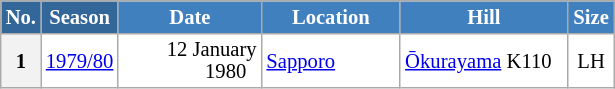<table class="wikitable sortable" style="font-size:86%; line-height:15px; text-align:left; border:grey solid 1px; border-collapse:collapse; background:#ffffff;">
<tr style="background:#efefef;">
<th style="background-color:#369; color:white; width:10px;">No.</th>
<th style="background-color:#369; color:white;  width:30px;">Season</th>
<th style="background-color:#4180be; color:white; width:89px;">Date</th>
<th style="background-color:#4180be; color:white; width:86px;">Location</th>
<th style="background-color:#4180be; color:white; width:105px;">Hill</th>
<th style="background-color:#4180be; color:white; width:25px;">Size</th>
</tr>
<tr>
<th scope=row style="text-align:center;">1</th>
<td align=center><a href='#'>1979/80</a></td>
<td align=right>12 January 1980  </td>
<td> <a href='#'>Sapporo</a></td>
<td><a href='#'>Ōkurayama</a> K110</td>
<td align=center>LH</td>
</tr>
</table>
